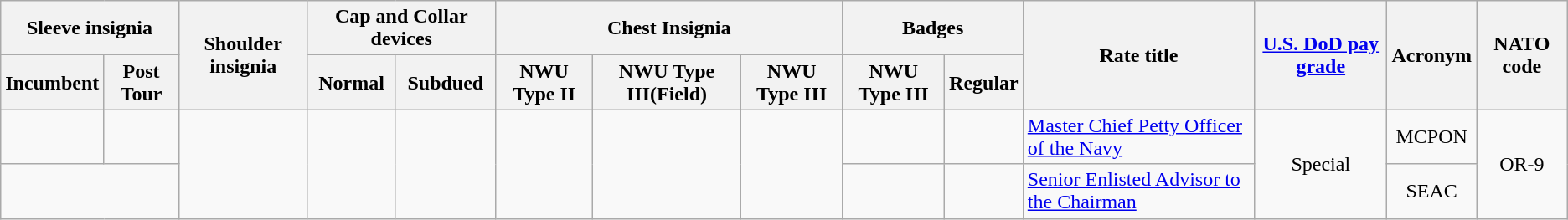<table class="wikitable">
<tr>
<th colspan="2">Sleeve insignia</th>
<th rowspan="2">Shoulder insignia</th>
<th colspan="2">Cap and Collar devices</th>
<th colspan="3">Chest Insignia</th>
<th colspan="2">Badges</th>
<th rowspan="2">Rate title</th>
<th rowspan="2"><a href='#'>U.S. DoD pay grade</a></th>
<th rowspan="2">Acronym</th>
<th rowspan="2">NATO code</th>
</tr>
<tr>
<th>Incumbent</th>
<th>Post Tour</th>
<th>Normal</th>
<th>Subdued</th>
<th>NWU Type II</th>
<th>NWU Type III(Field)</th>
<th>NWU Type III</th>
<th>NWU Type III</th>
<th>Regular</th>
</tr>
<tr>
<td rowspan="1" style="text-align: center;"></td>
<td rowspan="1" style="text-align: center;"></td>
<td rowspan="2" style="text-align: center;"></td>
<td rowspan="2" style="text-align: center;"></td>
<td rowspan="2" style="text-align: center;"></td>
<td rowspan="2"></td>
<td rowspan="2"></td>
<td rowspan="2"></td>
<td rowspan="1" style="text-align: center;"></td>
<td></td>
<td><a href='#'>Master Chief Petty Officer of the Navy</a></td>
<td rowspan="2" style="text-align: center;">Special</td>
<td style="text-align: center;">MCPON</td>
<td rowspan="2" style="text-align: center;">OR-9</td>
</tr>
<tr>
<td colspan="2" style="text-align:center;"></td>
<td rowspan="1" style="text-align: center;"></td>
<td style="text-align:center;"></td>
<td><a href='#'>Senior Enlisted Advisor to the Chairman</a></td>
<td style="text-align:center;">SEAC</td>
</tr>
</table>
